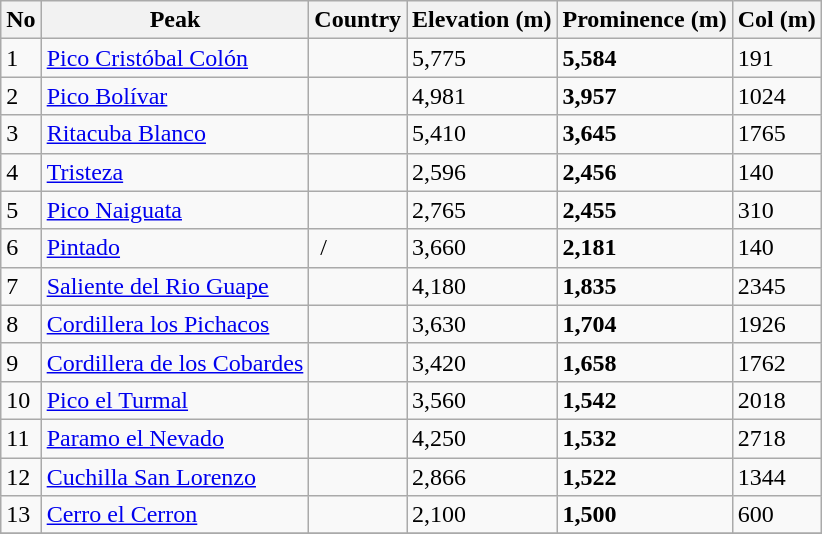<table class="wikitable sortable">
<tr>
<th>No</th>
<th>Peak</th>
<th>Country</th>
<th>Elevation (m)</th>
<th>Prominence (m)</th>
<th>Col (m)</th>
</tr>
<tr>
<td>1</td>
<td><a href='#'>Pico Cristóbal Colón</a></td>
<td></td>
<td>5,775</td>
<td><strong>5,584</strong></td>
<td>191</td>
</tr>
<tr>
<td>2</td>
<td><a href='#'>Pico Bolívar</a></td>
<td></td>
<td>4,981</td>
<td><strong>3,957</strong></td>
<td>1024</td>
</tr>
<tr>
<td>3</td>
<td><a href='#'>Ritacuba Blanco</a></td>
<td></td>
<td>5,410</td>
<td><strong>3,645</strong></td>
<td>1765</td>
</tr>
<tr>
<td>4</td>
<td><a href='#'>Tristeza</a></td>
<td></td>
<td>2,596</td>
<td><strong>2,456</strong></td>
<td>140</td>
</tr>
<tr>
<td>5</td>
<td><a href='#'>Pico Naiguata</a></td>
<td></td>
<td>2,765</td>
<td><strong>2,455</strong></td>
<td>310</td>
</tr>
<tr>
<td>6</td>
<td><a href='#'>Pintado</a></td>
<td> / </td>
<td>3,660</td>
<td><strong>2,181</strong></td>
<td>140</td>
</tr>
<tr>
<td>7</td>
<td><a href='#'>Saliente del Rio Guape</a></td>
<td></td>
<td>4,180</td>
<td><strong>1,835</strong></td>
<td>2345</td>
</tr>
<tr>
<td>8</td>
<td><a href='#'>Cordillera los Pichacos</a></td>
<td></td>
<td>3,630</td>
<td><strong>1,704</strong></td>
<td>1926</td>
</tr>
<tr>
<td>9</td>
<td><a href='#'>Cordillera de los Cobardes</a></td>
<td></td>
<td>3,420</td>
<td><strong>1,658</strong></td>
<td>1762</td>
</tr>
<tr>
<td>10</td>
<td><a href='#'>Pico el Turmal</a></td>
<td></td>
<td>3,560</td>
<td><strong>1,542</strong></td>
<td>2018</td>
</tr>
<tr>
<td>11</td>
<td><a href='#'>Paramo el Nevado</a></td>
<td></td>
<td>4,250</td>
<td><strong>1,532</strong></td>
<td>2718</td>
</tr>
<tr>
<td>12</td>
<td><a href='#'>Cuchilla San Lorenzo</a></td>
<td></td>
<td>2,866</td>
<td><strong>1,522</strong></td>
<td>1344</td>
</tr>
<tr>
<td>13</td>
<td><a href='#'>Cerro el Cerron</a></td>
<td></td>
<td>2,100</td>
<td><strong>1,500</strong></td>
<td>600</td>
</tr>
<tr>
</tr>
</table>
